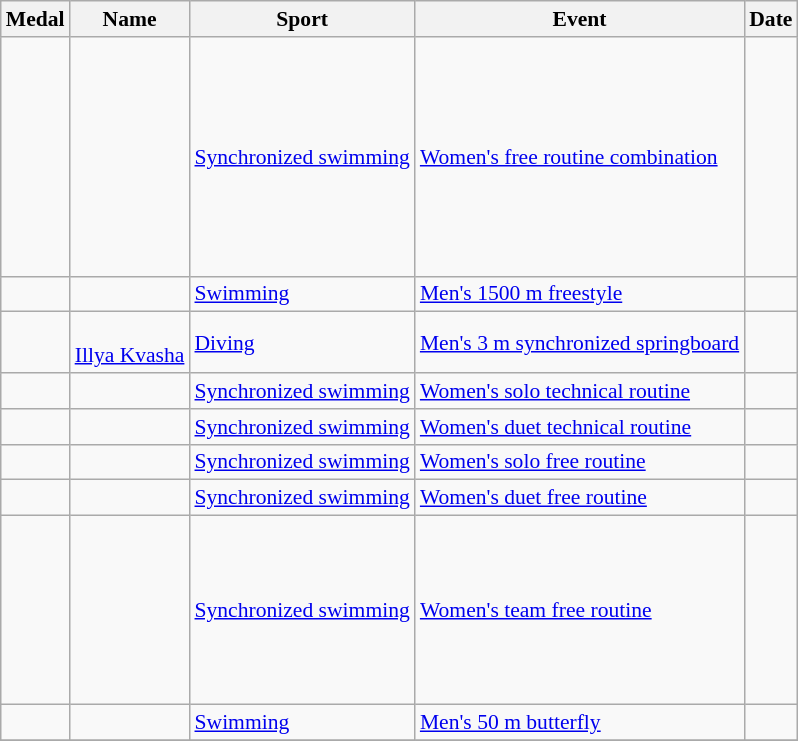<table class="wikitable sortable" style="font-size:90%">
<tr>
<th>Medal</th>
<th>Name</th>
<th>Sport</th>
<th>Event</th>
<th>Date</th>
</tr>
<tr>
<td></td>
<td><br><br><br><br><br><br><br><br><br></td>
<td><a href='#'>Synchronized swimming</a></td>
<td><a href='#'>Women's free routine combination</a></td>
<td></td>
</tr>
<tr>
<td></td>
<td></td>
<td><a href='#'>Swimming</a></td>
<td><a href='#'>Men's 1500 m freestyle</a></td>
<td></td>
</tr>
<tr>
<td></td>
<td><br><a href='#'>Illya Kvasha</a></td>
<td><a href='#'>Diving</a></td>
<td><a href='#'>Men's  3 m synchronized springboard</a></td>
<td></td>
</tr>
<tr>
<td></td>
<td></td>
<td><a href='#'>Synchronized swimming</a></td>
<td><a href='#'>Women's solo technical routine</a></td>
<td></td>
</tr>
<tr>
<td></td>
<td><br></td>
<td><a href='#'>Synchronized swimming</a></td>
<td><a href='#'>Women's duet technical routine</a></td>
<td></td>
</tr>
<tr>
<td></td>
<td></td>
<td><a href='#'>Synchronized swimming</a></td>
<td><a href='#'>Women's solo free routine</a></td>
<td></td>
</tr>
<tr>
<td></td>
<td><br></td>
<td><a href='#'>Synchronized swimming</a></td>
<td><a href='#'>Women's duet free routine</a></td>
<td></td>
</tr>
<tr>
<td></td>
<td><br><br><br><br><br><br><br></td>
<td><a href='#'>Synchronized swimming</a></td>
<td><a href='#'>Women's team free routine</a></td>
<td></td>
</tr>
<tr>
<td></td>
<td></td>
<td><a href='#'>Swimming</a></td>
<td><a href='#'>Men's 50 m butterfly</a></td>
<td></td>
</tr>
<tr>
</tr>
</table>
